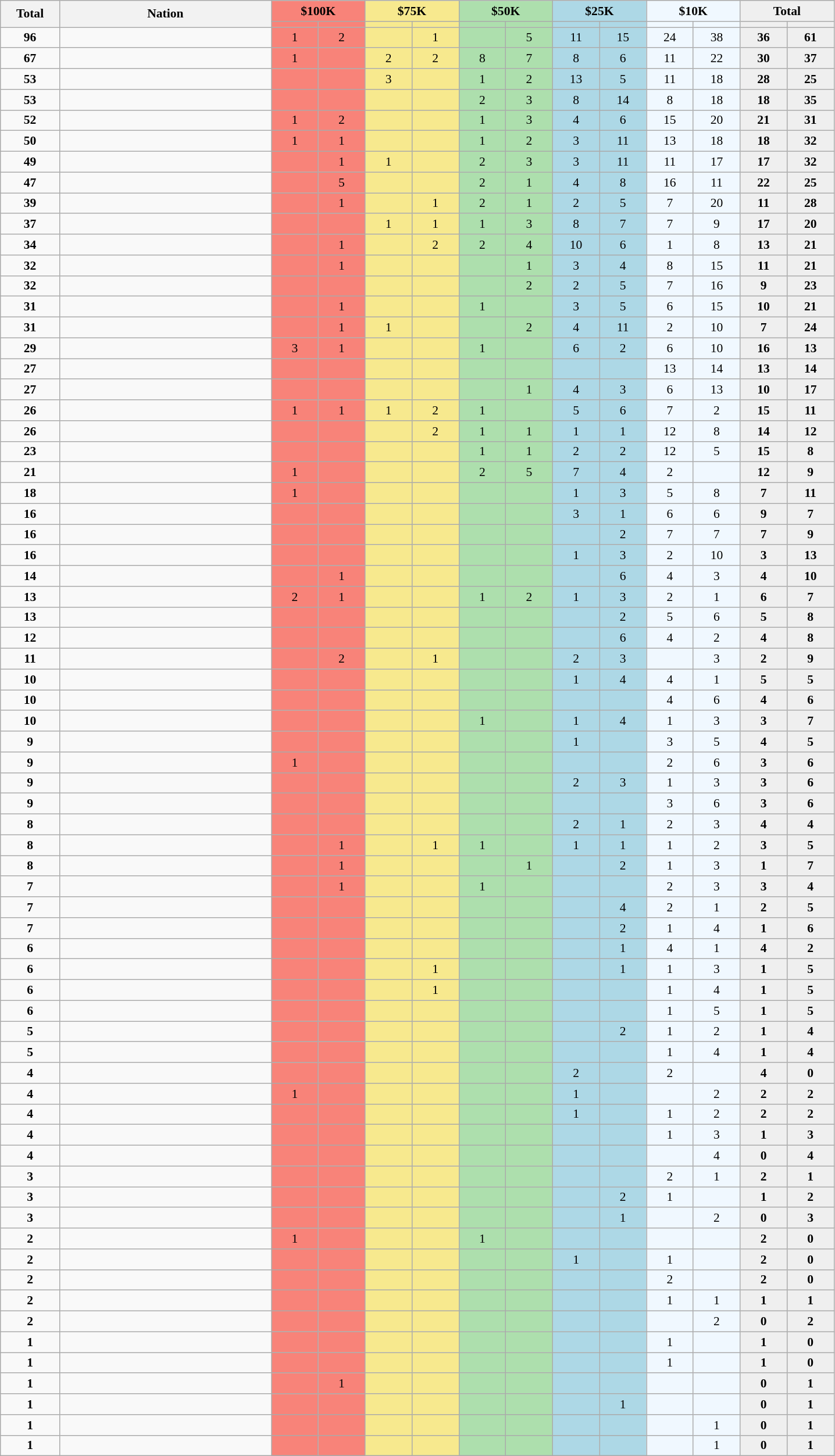<table class="sortable wikitable" style="font-size:90%;">
<tr>
<th style="width:61px;" rowspan="2">Total</th>
<th style="width:236px;" rowspan="2">Nation</th>
<th style="background-color:#f88379;" colspan="2">$100K</th>
<th style="background-color:#f7e98e;" colspan="2">$75K</th>
<th style="background-color:#addfad;" colspan="2">$50K</th>
<th style="background-color:lightblue;" colspan="2">$25K</th>
<th style="background-color:#f0f8ff;" colspan="2">$10K</th>
<th style="background-color:#efefef;" colspan="2">Total</th>
</tr>
<tr>
<th style="width:47px; background:#f88379;"></th>
<th style="width:47px; background:#f88379;"></th>
<th style="width:47px; background:#f7e98e;"></th>
<th style="width:47px; background:#f7e98e;"></th>
<th style="width:47px; background:#addfad;"></th>
<th style="width:47px; background:#addfad;"></th>
<th style="width:47px; background:lightblue;"></th>
<th style="width:47px; background:lightblue;"></th>
<th style="width:47px; background:#f0f8ff;"></th>
<th style="width:47px; background:#f0f8ff;"></th>
<th style="width:47px; background:#efefef;"></th>
<th style="width:47px; background:#efefef;"></th>
</tr>
<tr align=center>
<td rowspan="1"><strong>96</strong></td>
<td align=left></td>
<td bgcolor=#f88379>1</td>
<td bgcolor=#f88379>2</td>
<td bgcolor=#f7e98e></td>
<td bgcolor=#f7e98e>1</td>
<td bgcolor=#addfad></td>
<td bgcolor=#addfad>5</td>
<td bgcolor=lightblue>11</td>
<td bgcolor=lightblue>15</td>
<td bgcolor=#f0f8ff>24</td>
<td bgcolor=#f0f8ff>38</td>
<td bgcolor=#efefef><strong>36</strong></td>
<td bgcolor=#efefef><strong>61</strong></td>
</tr>
<tr align=center>
<td rowspan="1"><strong>67</strong></td>
<td align=left></td>
<td bgcolor=#f88379>1</td>
<td bgcolor=#f88379></td>
<td bgcolor=#f7e98e>2</td>
<td bgcolor=#f7e98e>2</td>
<td bgcolor=#addfad>8</td>
<td bgcolor=#addfad>7</td>
<td bgcolor=lightblue>8</td>
<td bgcolor=lightblue>6</td>
<td bgcolor=#f0f8ff>11</td>
<td bgcolor=#f0f8ff>22</td>
<td bgcolor=#efefef><strong>30</strong></td>
<td bgcolor=#efefef><strong>37</strong></td>
</tr>
<tr align=center>
<td rowspan="1"><strong>53</strong></td>
<td align=left></td>
<td bgcolor=#f88379></td>
<td bgcolor=#f88379></td>
<td bgcolor=#f7e98e>3</td>
<td bgcolor=#f7e98e></td>
<td bgcolor=#addfad>1</td>
<td bgcolor=#addfad>2</td>
<td bgcolor=lightblue>13</td>
<td bgcolor=lightblue>5</td>
<td bgcolor=#f0f8ff>11</td>
<td bgcolor=#f0f8ff>18</td>
<td bgcolor=#efefef><strong>28</strong></td>
<td bgcolor=#efefef><strong>25</strong></td>
</tr>
<tr align=center>
<td rowspan="1"><strong>53</strong></td>
<td align=left></td>
<td bgcolor=#f88379></td>
<td bgcolor=#f88379></td>
<td bgcolor=#f7e98e></td>
<td bgcolor=#f7e98e></td>
<td bgcolor=#addfad>2</td>
<td bgcolor=#addfad>3</td>
<td bgcolor=lightblue>8</td>
<td bgcolor=lightblue>14</td>
<td bgcolor=#f0f8ff>8</td>
<td bgcolor=#f0f8ff>18</td>
<td bgcolor=#efefef><strong>18</strong></td>
<td bgcolor=#efefef><strong>35</strong></td>
</tr>
<tr align=center>
<td rowspan="1"><strong>52</strong></td>
<td align=left></td>
<td bgcolor=#f88379>1</td>
<td bgcolor=#f88379>2</td>
<td bgcolor=#f7e98e></td>
<td bgcolor=#f7e98e></td>
<td bgcolor=#addfad>1</td>
<td bgcolor=#addfad>3</td>
<td bgcolor=lightblue>4</td>
<td bgcolor=lightblue>6</td>
<td bgcolor=#f0f8ff>15</td>
<td bgcolor=#f0f8ff>20</td>
<td bgcolor=#efefef><strong>21</strong></td>
<td bgcolor=#efefef><strong>31</strong></td>
</tr>
<tr align=center>
<td rowspan="1"><strong>50</strong></td>
<td align=left></td>
<td bgcolor=#f88379>1</td>
<td bgcolor=#f88379>1</td>
<td bgcolor=#f7e98e></td>
<td bgcolor=#f7e98e></td>
<td bgcolor=#addfad>1</td>
<td bgcolor=#addfad>2</td>
<td bgcolor=lightblue>3</td>
<td bgcolor=lightblue>11</td>
<td bgcolor=#f0f8ff>13</td>
<td bgcolor=#f0f8ff>18</td>
<td bgcolor=#efefef><strong>18</strong></td>
<td bgcolor=#efefef><strong>32</strong></td>
</tr>
<tr align=center>
<td rowspan="1"><strong>49</strong></td>
<td align=left></td>
<td bgcolor=#f88379></td>
<td bgcolor=#f88379>1</td>
<td bgcolor=#f7e98e>1</td>
<td bgcolor=#f7e98e></td>
<td bgcolor=#addfad>2</td>
<td bgcolor=#addfad>3</td>
<td bgcolor=lightblue>3</td>
<td bgcolor=lightblue>11</td>
<td bgcolor=#f0f8ff>11</td>
<td bgcolor=#f0f8ff>17</td>
<td bgcolor=#efefef><strong>17</strong></td>
<td bgcolor=#efefef><strong>32</strong></td>
</tr>
<tr align=center>
<td rowspan="1"><strong>47</strong></td>
<td align=left></td>
<td bgcolor=#f88379></td>
<td bgcolor=#f88379>5</td>
<td bgcolor=#f7e98e></td>
<td bgcolor=#f7e98e></td>
<td bgcolor=#addfad>2</td>
<td bgcolor=#addfad>1</td>
<td bgcolor=lightblue>4</td>
<td bgcolor=lightblue>8</td>
<td bgcolor=#f0f8ff>16</td>
<td bgcolor=#f0f8ff>11</td>
<td bgcolor=#efefef><strong>22</strong></td>
<td bgcolor=#efefef><strong>25</strong></td>
</tr>
<tr align=center>
<td rowspan="1"><strong>39</strong></td>
<td align=left></td>
<td bgcolor=#f88379></td>
<td bgcolor=#f88379>1</td>
<td bgcolor=#f7e98e></td>
<td bgcolor=#f7e98e>1</td>
<td bgcolor=#addfad>2</td>
<td bgcolor=#addfad>1</td>
<td bgcolor=lightblue>2</td>
<td bgcolor=lightblue>5</td>
<td bgcolor=#f0f8ff>7</td>
<td bgcolor=#f0f8ff>20</td>
<td bgcolor=#efefef><strong>11</strong></td>
<td bgcolor=#efefef><strong>28</strong></td>
</tr>
<tr align=center>
<td rowspan="1"><strong>37</strong></td>
<td align=left></td>
<td bgcolor=#f88379></td>
<td bgcolor=#f88379></td>
<td bgcolor=#f7e98e>1</td>
<td bgcolor=#f7e98e>1</td>
<td bgcolor=#addfad>1</td>
<td bgcolor=#addfad>3</td>
<td bgcolor=lightblue>8</td>
<td bgcolor=lightblue>7</td>
<td bgcolor=#f0f8ff>7</td>
<td bgcolor=#f0f8ff>9</td>
<td bgcolor=#efefef><strong>17</strong></td>
<td bgcolor=#efefef><strong>20</strong></td>
</tr>
<tr align=center>
<td rowspan="1"><strong>34</strong></td>
<td align=left></td>
<td bgcolor=#f88379></td>
<td bgcolor=#f88379>1</td>
<td bgcolor=#f7e98e></td>
<td bgcolor=#f7e98e>2</td>
<td bgcolor=#addfad>2</td>
<td bgcolor=#addfad>4</td>
<td bgcolor=lightblue>10</td>
<td bgcolor=lightblue>6</td>
<td bgcolor=#f0f8ff>1</td>
<td bgcolor=#f0f8ff>8</td>
<td bgcolor=#efefef><strong>13</strong></td>
<td bgcolor=#efefef><strong>21</strong></td>
</tr>
<tr align=center>
<td rowspan="1"><strong>32</strong></td>
<td align=left></td>
<td bgcolor=#f88379></td>
<td bgcolor=#f88379>1</td>
<td bgcolor=#f7e98e></td>
<td bgcolor=#f7e98e></td>
<td bgcolor=#addfad></td>
<td bgcolor=#addfad>1</td>
<td bgcolor=lightblue>3</td>
<td bgcolor=lightblue>4</td>
<td bgcolor=#f0f8ff>8</td>
<td bgcolor=#f0f8ff>15</td>
<td bgcolor=#efefef><strong>11</strong></td>
<td bgcolor=#efefef><strong>21</strong></td>
</tr>
<tr align=center>
<td rowspan="1"><strong>32</strong></td>
<td align=left></td>
<td bgcolor=#f88379></td>
<td bgcolor=#f88379></td>
<td bgcolor=#f7e98e></td>
<td bgcolor=#f7e98e></td>
<td bgcolor=#addfad></td>
<td bgcolor=#addfad>2</td>
<td bgcolor=lightblue>2</td>
<td bgcolor=lightblue>5</td>
<td bgcolor=#f0f8ff>7</td>
<td bgcolor=#f0f8ff>16</td>
<td bgcolor=#efefef><strong>9</strong></td>
<td bgcolor=#efefef><strong>23</strong></td>
</tr>
<tr align=center>
<td rowspan="1"><strong>31</strong></td>
<td align=left></td>
<td bgcolor=#f88379></td>
<td bgcolor=#f88379>1</td>
<td bgcolor=#f7e98e></td>
<td bgcolor=#f7e98e></td>
<td bgcolor=#addfad>1</td>
<td bgcolor=#addfad></td>
<td bgcolor=lightblue>3</td>
<td bgcolor=lightblue>5</td>
<td bgcolor=#f0f8ff>6</td>
<td bgcolor=#f0f8ff>15</td>
<td bgcolor=#efefef><strong>10</strong></td>
<td bgcolor=#efefef><strong>21</strong></td>
</tr>
<tr align=center>
<td rowspan="1"><strong>31</strong></td>
<td align=left></td>
<td bgcolor=#f88379></td>
<td bgcolor=#f88379>1</td>
<td bgcolor=#f7e98e>1</td>
<td bgcolor=#f7e98e></td>
<td bgcolor=#addfad></td>
<td bgcolor=#addfad>2</td>
<td bgcolor=lightblue>4</td>
<td bgcolor=lightblue>11</td>
<td bgcolor=#f0f8ff>2</td>
<td bgcolor=#f0f8ff>10</td>
<td bgcolor=#efefef><strong>7</strong></td>
<td bgcolor=#efefef><strong>24</strong></td>
</tr>
<tr align=center>
<td rowspan="1"><strong>29</strong></td>
<td align=left></td>
<td bgcolor=#f88379>3</td>
<td bgcolor=#f88379>1</td>
<td bgcolor=#f7e98e></td>
<td bgcolor=#f7e98e></td>
<td bgcolor=#addfad>1</td>
<td bgcolor=#addfad></td>
<td bgcolor=lightblue>6</td>
<td bgcolor=lightblue>2</td>
<td bgcolor=#f0f8ff>6</td>
<td bgcolor=#f0f8ff>10</td>
<td bgcolor=#efefef><strong>16</strong></td>
<td bgcolor=#efefef><strong>13</strong></td>
</tr>
<tr align=center>
<td rowspan="1"><strong>27</strong></td>
<td align=left></td>
<td bgcolor=#f88379></td>
<td bgcolor=#f88379></td>
<td bgcolor=#f7e98e></td>
<td bgcolor=#f7e98e></td>
<td bgcolor=#addfad></td>
<td bgcolor=#addfad></td>
<td bgcolor=lightblue></td>
<td bgcolor=lightblue></td>
<td bgcolor=#f0f8ff>13</td>
<td bgcolor=#f0f8ff>14</td>
<td bgcolor=#efefef><strong>13</strong></td>
<td bgcolor=#efefef><strong>14</strong></td>
</tr>
<tr align=center>
<td rowspan="1"><strong>27</strong></td>
<td align=left></td>
<td bgcolor=#f88379></td>
<td bgcolor=#f88379></td>
<td bgcolor=#f7e98e></td>
<td bgcolor=#f7e98e></td>
<td bgcolor=#addfad></td>
<td bgcolor=#addfad>1</td>
<td bgcolor=lightblue>4</td>
<td bgcolor=lightblue>3</td>
<td bgcolor=#f0f8ff>6</td>
<td bgcolor=#f0f8ff>13</td>
<td bgcolor=#efefef><strong>10</strong></td>
<td bgcolor=#efefef><strong>17</strong></td>
</tr>
<tr align=center>
<td rowspan="1"><strong>26</strong></td>
<td align=left></td>
<td bgcolor=#f88379>1</td>
<td bgcolor=#f88379>1</td>
<td bgcolor=#f7e98e>1</td>
<td bgcolor=#f7e98e>2</td>
<td bgcolor=#addfad>1</td>
<td bgcolor=#addfad></td>
<td bgcolor=lightblue>5</td>
<td bgcolor=lightblue>6</td>
<td bgcolor=#f0f8ff>7</td>
<td bgcolor=#f0f8ff>2</td>
<td bgcolor=#efefef><strong>15</strong></td>
<td bgcolor=#efefef><strong>11</strong></td>
</tr>
<tr align=center>
<td rowspan="1"><strong>26</strong></td>
<td align=left></td>
<td bgcolor=#f88379></td>
<td bgcolor=#f88379></td>
<td bgcolor=#f7e98e></td>
<td bgcolor=#f7e98e>2</td>
<td bgcolor=#addfad>1</td>
<td bgcolor=#addfad>1</td>
<td bgcolor=lightblue>1</td>
<td bgcolor=lightblue>1</td>
<td bgcolor=#f0f8ff>12</td>
<td bgcolor=#f0f8ff>8</td>
<td bgcolor=#efefef><strong>14</strong></td>
<td bgcolor=#efefef><strong>12</strong></td>
</tr>
<tr align=center>
<td rowspan="1"><strong>23</strong></td>
<td align=left></td>
<td bgcolor=#f88379></td>
<td bgcolor=#f88379></td>
<td bgcolor=#f7e98e></td>
<td bgcolor=#f7e98e></td>
<td bgcolor=#addfad>1</td>
<td bgcolor=#addfad>1</td>
<td bgcolor=lightblue>2</td>
<td bgcolor=lightblue>2</td>
<td bgcolor=#f0f8ff>12</td>
<td bgcolor=#f0f8ff>5</td>
<td bgcolor=#efefef><strong>15</strong></td>
<td bgcolor=#efefef><strong>8</strong></td>
</tr>
<tr align=center>
<td rowspan="1"><strong>21</strong></td>
<td align=left></td>
<td bgcolor=#f88379>1</td>
<td bgcolor=#f88379></td>
<td bgcolor=#f7e98e></td>
<td bgcolor=#f7e98e></td>
<td bgcolor=#addfad>2</td>
<td bgcolor=#addfad>5</td>
<td bgcolor=lightblue>7</td>
<td bgcolor=lightblue>4</td>
<td bgcolor=#f0f8ff>2</td>
<td bgcolor=#f0f8ff></td>
<td bgcolor=#efefef><strong>12</strong></td>
<td bgcolor=#efefef><strong>9</strong></td>
</tr>
<tr align=center>
<td rowspan="1"><strong>18</strong></td>
<td align=left></td>
<td bgcolor=#f88379>1</td>
<td bgcolor=#f88379></td>
<td bgcolor=#f7e98e></td>
<td bgcolor=#f7e98e></td>
<td bgcolor=#addfad></td>
<td bgcolor=#addfad></td>
<td bgcolor=lightblue>1</td>
<td bgcolor=lightblue>3</td>
<td bgcolor=#f0f8ff>5</td>
<td bgcolor=#f0f8ff>8</td>
<td bgcolor=#efefef><strong>7</strong></td>
<td bgcolor=#efefef><strong>11</strong></td>
</tr>
<tr align=center>
<td rowspan="1"><strong>16</strong></td>
<td align=left></td>
<td bgcolor=#f88379></td>
<td bgcolor=#f88379></td>
<td bgcolor=#f7e98e></td>
<td bgcolor=#f7e98e></td>
<td bgcolor=#addfad></td>
<td bgcolor=#addfad></td>
<td bgcolor=lightblue>3</td>
<td bgcolor=lightblue>1</td>
<td bgcolor=#f0f8ff>6</td>
<td bgcolor=#f0f8ff>6</td>
<td bgcolor=#efefef><strong>9</strong></td>
<td bgcolor=#efefef><strong>7</strong></td>
</tr>
<tr align=center>
<td rowspan="1"><strong>16</strong></td>
<td align=left></td>
<td bgcolor=#f88379></td>
<td bgcolor=#f88379></td>
<td bgcolor=#f7e98e></td>
<td bgcolor=#f7e98e></td>
<td bgcolor=#addfad></td>
<td bgcolor=#addfad></td>
<td bgcolor=lightblue></td>
<td bgcolor=lightblue>2</td>
<td bgcolor=#f0f8ff>7</td>
<td bgcolor=#f0f8ff>7</td>
<td bgcolor=#efefef><strong>7</strong></td>
<td bgcolor=#efefef><strong>9</strong></td>
</tr>
<tr align=center>
<td rowspan="1"><strong>16</strong></td>
<td align=left></td>
<td bgcolor=#f88379></td>
<td bgcolor=#f88379></td>
<td bgcolor=#f7e98e></td>
<td bgcolor=#f7e98e></td>
<td bgcolor=#addfad></td>
<td bgcolor=#addfad></td>
<td bgcolor=lightblue>1</td>
<td bgcolor=lightblue>3</td>
<td bgcolor=#f0f8ff>2</td>
<td bgcolor=#f0f8ff>10</td>
<td bgcolor=#efefef><strong>3</strong></td>
<td bgcolor=#efefef><strong>13</strong></td>
</tr>
<tr align=center>
<td rowspan="1"><strong>14</strong></td>
<td align=left></td>
<td bgcolor=#f88379></td>
<td bgcolor=#f88379>1</td>
<td bgcolor=#f7e98e></td>
<td bgcolor=#f7e98e></td>
<td bgcolor=#addfad></td>
<td bgcolor=#addfad></td>
<td bgcolor=lightblue></td>
<td bgcolor=lightblue>6</td>
<td bgcolor=#f0f8ff>4</td>
<td bgcolor=#f0f8ff>3</td>
<td bgcolor=#efefef><strong>4</strong></td>
<td bgcolor=#efefef><strong>10</strong></td>
</tr>
<tr align=center>
<td rowspan="1"><strong>13</strong></td>
<td align=left></td>
<td bgcolor=#f88379>2</td>
<td bgcolor=#f88379>1</td>
<td bgcolor=#f7e98e></td>
<td bgcolor=#f7e98e></td>
<td bgcolor=#addfad>1</td>
<td bgcolor=#addfad>2</td>
<td bgcolor=lightblue>1</td>
<td bgcolor=lightblue>3</td>
<td bgcolor=#f0f8ff>2</td>
<td bgcolor=#f0f8ff>1</td>
<td bgcolor=#efefef><strong>6</strong></td>
<td bgcolor=#efefef><strong>7</strong></td>
</tr>
<tr align=center>
<td rowspan="1"><strong>13</strong></td>
<td align=left></td>
<td bgcolor=#f88379></td>
<td bgcolor=#f88379></td>
<td bgcolor=#f7e98e></td>
<td bgcolor=#f7e98e></td>
<td bgcolor=#addfad></td>
<td bgcolor=#addfad></td>
<td bgcolor=lightblue></td>
<td bgcolor=lightblue>2</td>
<td bgcolor=#f0f8ff>5</td>
<td bgcolor=#f0f8ff>6</td>
<td bgcolor=#efefef><strong>5</strong></td>
<td bgcolor=#efefef><strong>8</strong></td>
</tr>
<tr align=center>
<td rowspan="1"><strong>12</strong></td>
<td align=left></td>
<td bgcolor=#f88379></td>
<td bgcolor=#f88379></td>
<td bgcolor=#f7e98e></td>
<td bgcolor=#f7e98e></td>
<td bgcolor=#addfad></td>
<td bgcolor=#addfad></td>
<td bgcolor=lightblue></td>
<td bgcolor=lightblue>6</td>
<td bgcolor=#f0f8ff>4</td>
<td bgcolor=#f0f8ff>2</td>
<td bgcolor=#efefef><strong>4</strong></td>
<td bgcolor=#efefef><strong>8</strong></td>
</tr>
<tr align=center>
<td rowspan="1"><strong>11</strong></td>
<td align=left></td>
<td bgcolor=#f88379></td>
<td bgcolor=#f88379>2</td>
<td bgcolor=#f7e98e></td>
<td bgcolor=#f7e98e>1</td>
<td bgcolor=#addfad></td>
<td bgcolor=#addfad></td>
<td bgcolor=lightblue>2</td>
<td bgcolor=lightblue>3</td>
<td bgcolor=#f0f8ff></td>
<td bgcolor=#f0f8ff>3</td>
<td bgcolor=#efefef><strong>2</strong></td>
<td bgcolor=#efefef><strong>9</strong></td>
</tr>
<tr align=center>
<td rowspan="1"><strong>10</strong></td>
<td align=left></td>
<td bgcolor=#f88379></td>
<td bgcolor=#f88379></td>
<td bgcolor=#f7e98e></td>
<td bgcolor=#f7e98e></td>
<td bgcolor=#addfad></td>
<td bgcolor=#addfad></td>
<td bgcolor=lightblue>1</td>
<td bgcolor=lightblue>4</td>
<td bgcolor=#f0f8ff>4</td>
<td bgcolor=#f0f8ff>1</td>
<td bgcolor=#efefef><strong>5</strong></td>
<td bgcolor=#efefef><strong>5</strong></td>
</tr>
<tr align=center>
<td rowspan="1"><strong>10</strong></td>
<td align=left></td>
<td bgcolor=#f88379></td>
<td bgcolor=#f88379></td>
<td bgcolor=#f7e98e></td>
<td bgcolor=#f7e98e></td>
<td bgcolor=#addfad></td>
<td bgcolor=#addfad></td>
<td bgcolor=lightblue></td>
<td bgcolor=lightblue></td>
<td bgcolor=#f0f8ff>4</td>
<td bgcolor=#f0f8ff>6</td>
<td bgcolor=#efefef><strong>4</strong></td>
<td bgcolor=#efefef><strong>6</strong></td>
</tr>
<tr align=center>
<td rowspan="1"><strong>10</strong></td>
<td align=left></td>
<td bgcolor=#f88379></td>
<td bgcolor=#f88379></td>
<td bgcolor=#f7e98e></td>
<td bgcolor=#f7e98e></td>
<td bgcolor=#addfad>1</td>
<td bgcolor=#addfad></td>
<td bgcolor=lightblue>1</td>
<td bgcolor=lightblue>4</td>
<td bgcolor=#f0f8ff>1</td>
<td bgcolor=#f0f8ff>3</td>
<td bgcolor=#efefef><strong>3</strong></td>
<td bgcolor=#efefef><strong>7</strong></td>
</tr>
<tr align=center>
<td rowspan="1"><strong>9</strong></td>
<td align=left></td>
<td bgcolor=#f88379></td>
<td bgcolor=#f88379></td>
<td bgcolor=#f7e98e></td>
<td bgcolor=#f7e98e></td>
<td bgcolor=#addfad></td>
<td bgcolor=#addfad></td>
<td bgcolor=lightblue>1</td>
<td bgcolor=lightblue></td>
<td bgcolor=#f0f8ff>3</td>
<td bgcolor=#f0f8ff>5</td>
<td bgcolor=#efefef><strong>4</strong></td>
<td bgcolor=#efefef><strong>5</strong></td>
</tr>
<tr align=center>
<td rowspan="1"><strong>9</strong></td>
<td align=left></td>
<td bgcolor=#f88379>1</td>
<td bgcolor=#f88379></td>
<td bgcolor=#f7e98e></td>
<td bgcolor=#f7e98e></td>
<td bgcolor=#addfad></td>
<td bgcolor=#addfad></td>
<td bgcolor=lightblue></td>
<td bgcolor=lightblue></td>
<td bgcolor=#f0f8ff>2</td>
<td bgcolor=#f0f8ff>6</td>
<td bgcolor=#efefef><strong>3</strong></td>
<td bgcolor=#efefef><strong>6</strong></td>
</tr>
<tr align=center>
<td rowspan="1"><strong>9</strong></td>
<td align=left></td>
<td bgcolor=#f88379></td>
<td bgcolor=#f88379></td>
<td bgcolor=#f7e98e></td>
<td bgcolor=#f7e98e></td>
<td bgcolor=#addfad></td>
<td bgcolor=#addfad></td>
<td bgcolor=lightblue>2</td>
<td bgcolor=lightblue>3</td>
<td bgcolor=#f0f8ff>1</td>
<td bgcolor=#f0f8ff>3</td>
<td bgcolor=#efefef><strong>3</strong></td>
<td bgcolor=#efefef><strong>6</strong></td>
</tr>
<tr align=center>
<td rowspan="1"><strong>9</strong></td>
<td align=left></td>
<td bgcolor=#f88379></td>
<td bgcolor=#f88379></td>
<td bgcolor=#f7e98e></td>
<td bgcolor=#f7e98e></td>
<td bgcolor=#addfad></td>
<td bgcolor=#addfad></td>
<td bgcolor=lightblue></td>
<td bgcolor=lightblue></td>
<td bgcolor=#f0f8ff>3</td>
<td bgcolor=#f0f8ff>6</td>
<td bgcolor=#efefef><strong>3</strong></td>
<td bgcolor=#efefef><strong>6</strong></td>
</tr>
<tr align=center>
<td rowspan="1"><strong>8</strong></td>
<td align=left></td>
<td bgcolor=#f88379></td>
<td bgcolor=#f88379></td>
<td bgcolor=#f7e98e></td>
<td bgcolor=#f7e98e></td>
<td bgcolor=#addfad></td>
<td bgcolor=#addfad></td>
<td bgcolor=lightblue>2</td>
<td bgcolor=lightblue>1</td>
<td bgcolor=#f0f8ff>2</td>
<td bgcolor=#f0f8ff>3</td>
<td bgcolor=#efefef><strong>4</strong></td>
<td bgcolor=#efefef><strong>4</strong></td>
</tr>
<tr align=center>
<td rowspan="1"><strong>8</strong></td>
<td align=left></td>
<td bgcolor=#f88379></td>
<td bgcolor=#f88379>1</td>
<td bgcolor=#f7e98e></td>
<td bgcolor=#f7e98e>1</td>
<td bgcolor=#addfad>1</td>
<td bgcolor=#addfad></td>
<td bgcolor=lightblue>1</td>
<td bgcolor=lightblue>1</td>
<td bgcolor=#f0f8ff>1</td>
<td bgcolor=#f0f8ff>2</td>
<td bgcolor=#efefef><strong>3</strong></td>
<td bgcolor=#efefef><strong>5</strong></td>
</tr>
<tr align=center>
<td rowspan="1"><strong>8</strong></td>
<td align=left></td>
<td bgcolor=#f88379></td>
<td bgcolor=#f88379>1</td>
<td bgcolor=#f7e98e></td>
<td bgcolor=#f7e98e></td>
<td bgcolor=#addfad></td>
<td bgcolor=#addfad>1</td>
<td bgcolor=lightblue></td>
<td bgcolor=lightblue>2</td>
<td bgcolor=#f0f8ff>1</td>
<td bgcolor=#f0f8ff>3</td>
<td bgcolor=#efefef><strong>1</strong></td>
<td bgcolor=#efefef><strong>7</strong></td>
</tr>
<tr align=center>
<td rowspan="1"><strong>7</strong></td>
<td align=left></td>
<td bgcolor=#f88379></td>
<td bgcolor=#f88379>1</td>
<td bgcolor=#f7e98e></td>
<td bgcolor=#f7e98e></td>
<td bgcolor=#addfad>1</td>
<td bgcolor=#addfad></td>
<td bgcolor=lightblue></td>
<td bgcolor=lightblue></td>
<td bgcolor=#f0f8ff>2</td>
<td bgcolor=#f0f8ff>3</td>
<td bgcolor=#efefef><strong>3</strong></td>
<td bgcolor=#efefef><strong>4</strong></td>
</tr>
<tr align=center>
<td rowspan="1"><strong>7</strong></td>
<td align=left></td>
<td bgcolor=#f88379></td>
<td bgcolor=#f88379></td>
<td bgcolor=#f7e98e></td>
<td bgcolor=#f7e98e></td>
<td bgcolor=#addfad></td>
<td bgcolor=#addfad></td>
<td bgcolor=lightblue></td>
<td bgcolor=lightblue>4</td>
<td bgcolor=#f0f8ff>2</td>
<td bgcolor=#f0f8ff>1</td>
<td bgcolor=#efefef><strong>2</strong></td>
<td bgcolor=#efefef><strong>5</strong></td>
</tr>
<tr align=center>
<td rowspan="1"><strong>7</strong></td>
<td align=left></td>
<td bgcolor=#f88379></td>
<td bgcolor=#f88379></td>
<td bgcolor=#f7e98e></td>
<td bgcolor=#f7e98e></td>
<td bgcolor=#addfad></td>
<td bgcolor=#addfad></td>
<td bgcolor=lightblue></td>
<td bgcolor=lightblue>2</td>
<td bgcolor=#f0f8ff>1</td>
<td bgcolor=#f0f8ff>4</td>
<td bgcolor=#efefef><strong>1</strong></td>
<td bgcolor=#efefef><strong>6</strong></td>
</tr>
<tr align=center>
<td rowspan="1"><strong>6</strong></td>
<td align=left></td>
<td bgcolor=#f88379></td>
<td bgcolor=#f88379></td>
<td bgcolor=#f7e98e></td>
<td bgcolor=#f7e98e></td>
<td bgcolor=#addfad></td>
<td bgcolor=#addfad></td>
<td bgcolor=lightblue></td>
<td bgcolor=lightblue>1</td>
<td bgcolor=#f0f8ff>4</td>
<td bgcolor=#f0f8ff>1</td>
<td bgcolor=#efefef><strong>4</strong></td>
<td bgcolor=#efefef><strong>2</strong></td>
</tr>
<tr align=center>
<td rowspan="1"><strong>6</strong></td>
<td align=left></td>
<td bgcolor=#f88379></td>
<td bgcolor=#f88379></td>
<td bgcolor=#f7e98e></td>
<td bgcolor=#f7e98e>1</td>
<td bgcolor=#addfad></td>
<td bgcolor=#addfad></td>
<td bgcolor=lightblue></td>
<td bgcolor=lightblue>1</td>
<td bgcolor=#f0f8ff>1</td>
<td bgcolor=#f0f8ff>3</td>
<td bgcolor=#efefef><strong>1</strong></td>
<td bgcolor=#efefef><strong>5</strong></td>
</tr>
<tr align=center>
<td rowspan="1"><strong>6</strong></td>
<td align=left></td>
<td bgcolor=#f88379></td>
<td bgcolor=#f88379></td>
<td bgcolor=#f7e98e></td>
<td bgcolor=#f7e98e>1</td>
<td bgcolor=#addfad></td>
<td bgcolor=#addfad></td>
<td bgcolor=lightblue></td>
<td bgcolor=lightblue></td>
<td bgcolor=#f0f8ff>1</td>
<td bgcolor=#f0f8ff>4</td>
<td bgcolor=#efefef><strong>1</strong></td>
<td bgcolor=#efefef><strong>5</strong></td>
</tr>
<tr align=center>
<td rowspan="1"><strong>6</strong></td>
<td align=left></td>
<td bgcolor=#f88379></td>
<td bgcolor=#f88379></td>
<td bgcolor=#f7e98e></td>
<td bgcolor=#f7e98e></td>
<td bgcolor=#addfad></td>
<td bgcolor=#addfad></td>
<td bgcolor=lightblue></td>
<td bgcolor=lightblue></td>
<td bgcolor=#f0f8ff>1</td>
<td bgcolor=#f0f8ff>5</td>
<td bgcolor=#efefef><strong>1</strong></td>
<td bgcolor=#efefef><strong>5</strong></td>
</tr>
<tr align=center>
<td rowspan="1"><strong>5</strong></td>
<td align=left></td>
<td bgcolor=#f88379></td>
<td bgcolor=#f88379></td>
<td bgcolor=#f7e98e></td>
<td bgcolor=#f7e98e></td>
<td bgcolor=#addfad></td>
<td bgcolor=#addfad></td>
<td bgcolor=lightblue></td>
<td bgcolor=lightblue>2</td>
<td bgcolor=#f0f8ff>1</td>
<td bgcolor=#f0f8ff>2</td>
<td bgcolor=#efefef><strong>1</strong></td>
<td bgcolor=#efefef><strong>4</strong></td>
</tr>
<tr align=center>
<td rowspan="1"><strong>5</strong></td>
<td align=left></td>
<td bgcolor=#f88379></td>
<td bgcolor=#f88379></td>
<td bgcolor=#f7e98e></td>
<td bgcolor=#f7e98e></td>
<td bgcolor=#addfad></td>
<td bgcolor=#addfad></td>
<td bgcolor=lightblue></td>
<td bgcolor=lightblue></td>
<td bgcolor=#f0f8ff>1</td>
<td bgcolor=#f0f8ff>4</td>
<td bgcolor=#efefef><strong>1</strong></td>
<td bgcolor=#efefef><strong>4</strong></td>
</tr>
<tr align=center>
<td rowspan="1"><strong>4</strong></td>
<td align=left></td>
<td bgcolor=#f88379></td>
<td bgcolor=#f88379></td>
<td bgcolor=#f7e98e></td>
<td bgcolor=#f7e98e></td>
<td bgcolor=#addfad></td>
<td bgcolor=#addfad></td>
<td bgcolor=lightblue>2</td>
<td bgcolor=lightblue></td>
<td bgcolor=#f0f8ff>2</td>
<td bgcolor=#f0f8ff></td>
<td bgcolor=#efefef><strong>4</strong></td>
<td bgcolor=#efefef><strong>0</strong></td>
</tr>
<tr align=center>
<td rowspan="1"><strong>4</strong></td>
<td align=left></td>
<td bgcolor=#f88379>1</td>
<td bgcolor=#f88379></td>
<td bgcolor=#f7e98e></td>
<td bgcolor=#f7e98e></td>
<td bgcolor=#addfad></td>
<td bgcolor=#addfad></td>
<td bgcolor=lightblue>1</td>
<td bgcolor=lightblue></td>
<td bgcolor=#f0f8ff></td>
<td bgcolor=#f0f8ff>2</td>
<td bgcolor=#efefef><strong>2</strong></td>
<td bgcolor=#efefef><strong>2</strong></td>
</tr>
<tr align=center>
<td rowspan="1"><strong>4</strong></td>
<td align=left></td>
<td bgcolor=#f88379></td>
<td bgcolor=#f88379></td>
<td bgcolor=#f7e98e></td>
<td bgcolor=#f7e98e></td>
<td bgcolor=#addfad></td>
<td bgcolor=#addfad></td>
<td bgcolor=lightblue>1</td>
<td bgcolor=lightblue></td>
<td bgcolor=#f0f8ff>1</td>
<td bgcolor=#f0f8ff>2</td>
<td bgcolor=#efefef><strong>2</strong></td>
<td bgcolor=#efefef><strong>2</strong></td>
</tr>
<tr align=center>
<td rowspan="1"><strong>4</strong></td>
<td align=left></td>
<td bgcolor=#f88379></td>
<td bgcolor=#f88379></td>
<td bgcolor=#f7e98e></td>
<td bgcolor=#f7e98e></td>
<td bgcolor=#addfad></td>
<td bgcolor=#addfad></td>
<td bgcolor=lightblue></td>
<td bgcolor=lightblue></td>
<td bgcolor=#f0f8ff>1</td>
<td bgcolor=#f0f8ff>3</td>
<td bgcolor=#efefef><strong>1</strong></td>
<td bgcolor=#efefef><strong>3</strong></td>
</tr>
<tr align=center>
<td rowspan="1"><strong>4</strong></td>
<td align=left></td>
<td bgcolor=#f88379></td>
<td bgcolor=#f88379></td>
<td bgcolor=#f7e98e></td>
<td bgcolor=#f7e98e></td>
<td bgcolor=#addfad></td>
<td bgcolor=#addfad></td>
<td bgcolor=lightblue></td>
<td bgcolor=lightblue></td>
<td bgcolor=#f0f8ff></td>
<td bgcolor=#f0f8ff>4</td>
<td bgcolor=#efefef><strong>0</strong></td>
<td bgcolor=#efefef><strong>4</strong></td>
</tr>
<tr align=center>
<td rowspan="1"><strong>3</strong></td>
<td align=left></td>
<td bgcolor=#f88379></td>
<td bgcolor=#f88379></td>
<td bgcolor=#f7e98e></td>
<td bgcolor=#f7e98e></td>
<td bgcolor=#addfad></td>
<td bgcolor=#addfad></td>
<td bgcolor=lightblue></td>
<td bgcolor=lightblue></td>
<td bgcolor=#f0f8ff>2</td>
<td bgcolor=#f0f8ff>1</td>
<td bgcolor=#efefef><strong>2</strong></td>
<td bgcolor=#efefef><strong>1</strong></td>
</tr>
<tr align=center>
<td rowspan="1"><strong>3</strong></td>
<td align=left></td>
<td bgcolor=#f88379></td>
<td bgcolor=#f88379></td>
<td bgcolor=#f7e98e></td>
<td bgcolor=#f7e98e></td>
<td bgcolor=#addfad></td>
<td bgcolor=#addfad></td>
<td bgcolor=lightblue></td>
<td bgcolor=lightblue>2</td>
<td bgcolor=#f0f8ff>1</td>
<td bgcolor=#f0f8ff></td>
<td bgcolor=#efefef><strong>1</strong></td>
<td bgcolor=#efefef><strong>2</strong></td>
</tr>
<tr align=center>
<td rowspan="1"><strong>3</strong></td>
<td align=left></td>
<td bgcolor=#f88379></td>
<td bgcolor=#f88379></td>
<td bgcolor=#f7e98e></td>
<td bgcolor=#f7e98e></td>
<td bgcolor=#addfad></td>
<td bgcolor=#addfad></td>
<td bgcolor=lightblue></td>
<td bgcolor=lightblue>1</td>
<td bgcolor=#f0f8ff></td>
<td bgcolor=#f0f8ff>2</td>
<td bgcolor=#efefef><strong>0</strong></td>
<td bgcolor=#efefef><strong>3</strong></td>
</tr>
<tr align=center>
<td rowspan="1"><strong>2</strong></td>
<td align=left></td>
<td bgcolor=#f88379>1</td>
<td bgcolor=#f88379></td>
<td bgcolor=#f7e98e></td>
<td bgcolor=#f7e98e></td>
<td bgcolor=#addfad>1</td>
<td bgcolor=#addfad></td>
<td bgcolor=lightblue></td>
<td bgcolor=lightblue></td>
<td bgcolor=#f0f8ff></td>
<td bgcolor=#f0f8ff></td>
<td bgcolor=#efefef><strong>2</strong></td>
<td bgcolor=#efefef><strong>0</strong></td>
</tr>
<tr align=center>
<td rowspan="1"><strong>2</strong></td>
<td align=left></td>
<td bgcolor=#f88379></td>
<td bgcolor=#f88379></td>
<td bgcolor=#f7e98e></td>
<td bgcolor=#f7e98e></td>
<td bgcolor=#addfad></td>
<td bgcolor=#addfad></td>
<td bgcolor=lightblue>1</td>
<td bgcolor=lightblue></td>
<td bgcolor=#f0f8ff>1</td>
<td bgcolor=#f0f8ff></td>
<td bgcolor=#efefef><strong>2</strong></td>
<td bgcolor=#efefef><strong>0</strong></td>
</tr>
<tr align=center>
<td rowspan="1"><strong>2</strong></td>
<td align=left></td>
<td bgcolor=#f88379></td>
<td bgcolor=#f88379></td>
<td bgcolor=#f7e98e></td>
<td bgcolor=#f7e98e></td>
<td bgcolor=#addfad></td>
<td bgcolor=#addfad></td>
<td bgcolor=lightblue></td>
<td bgcolor=lightblue></td>
<td bgcolor=#f0f8ff>2</td>
<td bgcolor=#f0f8ff></td>
<td bgcolor=#efefef><strong>2</strong></td>
<td bgcolor=#efefef><strong>0</strong></td>
</tr>
<tr align=center>
<td rowspan="1"><strong>2</strong></td>
<td align=left></td>
<td bgcolor=#f88379></td>
<td bgcolor=#f88379></td>
<td bgcolor=#f7e98e></td>
<td bgcolor=#f7e98e></td>
<td bgcolor=#addfad></td>
<td bgcolor=#addfad></td>
<td bgcolor=lightblue></td>
<td bgcolor=lightblue></td>
<td bgcolor=#f0f8ff>1</td>
<td bgcolor=#f0f8ff>1</td>
<td bgcolor=#efefef><strong>1</strong></td>
<td bgcolor=#efefef><strong>1</strong></td>
</tr>
<tr align=center>
<td rowspan="1"><strong>2</strong></td>
<td align=left></td>
<td bgcolor=#f88379></td>
<td bgcolor=#f88379></td>
<td bgcolor=#f7e98e></td>
<td bgcolor=#f7e98e></td>
<td bgcolor=#addfad></td>
<td bgcolor=#addfad></td>
<td bgcolor=lightblue></td>
<td bgcolor=lightblue></td>
<td bgcolor=#f0f8ff></td>
<td bgcolor=#f0f8ff>2</td>
<td bgcolor=#efefef><strong>0</strong></td>
<td bgcolor=#efefef><strong>2</strong></td>
</tr>
<tr align=center>
<td rowspan="1"><strong>1</strong></td>
<td align=left></td>
<td bgcolor=#f88379></td>
<td bgcolor=#f88379></td>
<td bgcolor=#f7e98e></td>
<td bgcolor=#f7e98e></td>
<td bgcolor=#addfad></td>
<td bgcolor=#addfad></td>
<td bgcolor=lightblue></td>
<td bgcolor=lightblue></td>
<td bgcolor=#f0f8ff>1</td>
<td bgcolor=#f0f8ff></td>
<td bgcolor=#efefef><strong>1</strong></td>
<td bgcolor=#efefef><strong>0</strong></td>
</tr>
<tr align=center>
<td rowspan="1"><strong>1</strong></td>
<td align=left></td>
<td bgcolor=#f88379></td>
<td bgcolor=#f88379></td>
<td bgcolor=#f7e98e></td>
<td bgcolor=#f7e98e></td>
<td bgcolor=#addfad></td>
<td bgcolor=#addfad></td>
<td bgcolor=lightblue></td>
<td bgcolor=lightblue></td>
<td bgcolor=#f0f8ff>1</td>
<td bgcolor=#f0f8ff></td>
<td bgcolor=#efefef><strong>1</strong></td>
<td bgcolor=#efefef><strong>0</strong></td>
</tr>
<tr align=center>
<td rowspan="1"><strong>1</strong></td>
<td align=left></td>
<td bgcolor=#f88379></td>
<td bgcolor=#f88379>1</td>
<td bgcolor=#f7e98e></td>
<td bgcolor=#f7e98e></td>
<td bgcolor=#addfad></td>
<td bgcolor=#addfad></td>
<td bgcolor=lightblue></td>
<td bgcolor=lightblue></td>
<td bgcolor=#f0f8ff></td>
<td bgcolor=#f0f8ff></td>
<td bgcolor=#efefef><strong>0</strong></td>
<td bgcolor=#efefef><strong>1</strong></td>
</tr>
<tr align=center>
<td rowspan="1"><strong>1</strong></td>
<td align=left></td>
<td bgcolor=#f88379></td>
<td bgcolor=#f88379></td>
<td bgcolor=#f7e98e></td>
<td bgcolor=#f7e98e></td>
<td bgcolor=#addfad></td>
<td bgcolor=#addfad></td>
<td bgcolor=lightblue></td>
<td bgcolor=lightblue>1</td>
<td bgcolor=#f0f8ff></td>
<td bgcolor=#f0f8ff></td>
<td bgcolor=#efefef><strong>0</strong></td>
<td bgcolor=#efefef><strong>1</strong></td>
</tr>
<tr align=center>
<td rowspan="1"><strong>1</strong></td>
<td align=left></td>
<td bgcolor=#f88379></td>
<td bgcolor=#f88379></td>
<td bgcolor=#f7e98e></td>
<td bgcolor=#f7e98e></td>
<td bgcolor=#addfad></td>
<td bgcolor=#addfad></td>
<td bgcolor=lightblue></td>
<td bgcolor=lightblue></td>
<td bgcolor=#f0f8ff></td>
<td bgcolor=#f0f8ff>1</td>
<td bgcolor=#efefef><strong>0</strong></td>
<td bgcolor=#efefef><strong>1</strong></td>
</tr>
<tr align=center>
<td rowspan="1"><strong>1</strong></td>
<td align=left></td>
<td bgcolor=#f88379></td>
<td bgcolor=#f88379></td>
<td bgcolor=#f7e98e></td>
<td bgcolor=#f7e98e></td>
<td bgcolor=#addfad></td>
<td bgcolor=#addfad></td>
<td bgcolor=lightblue></td>
<td bgcolor=lightblue></td>
<td bgcolor=#f0f8ff></td>
<td bgcolor=#f0f8ff>1</td>
<td bgcolor=#efefef><strong>0</strong></td>
<td bgcolor=#efefef><strong>1</strong></td>
</tr>
</table>
